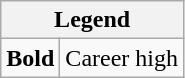<table class="wikitable">
<tr>
<th colspan="2">Legend</th>
</tr>
<tr>
<td><strong>Bold</strong></td>
<td>Career high</td>
</tr>
</table>
